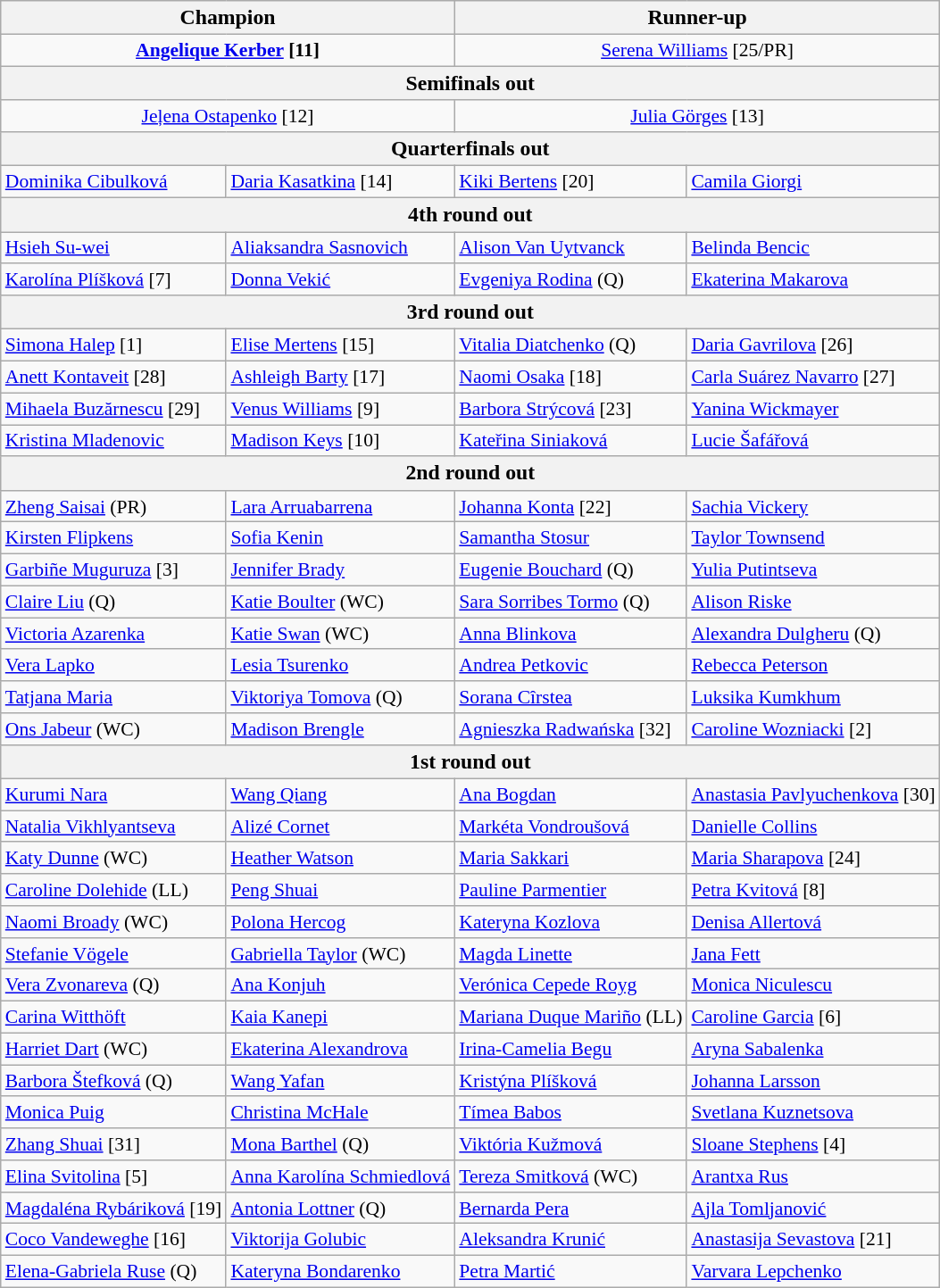<table class="wikitable collapsible collapsed" style="font-size:90%">
<tr style="font-size:110%">
<th colspan="2"><strong>Champion</strong></th>
<th colspan="2">Runner-up</th>
</tr>
<tr style="text-align:center;">
<td colspan="2"> <strong><a href='#'>Angelique Kerber</a> [11]</strong></td>
<td colspan="2"> <a href='#'>Serena Williams</a> [25/PR]</td>
</tr>
<tr style="font-size:110%">
<th colspan="4">Semifinals out</th>
</tr>
<tr style="text-align:center;">
<td colspan="2"> <a href='#'>Jeļena Ostapenko</a> [12]</td>
<td colspan="2"> <a href='#'>Julia Görges</a> [13]</td>
</tr>
<tr style="font-size:110%">
<th colspan="4">Quarterfinals out</th>
</tr>
<tr>
<td> <a href='#'>Dominika Cibulková</a></td>
<td> <a href='#'>Daria Kasatkina</a> [14]</td>
<td> <a href='#'>Kiki Bertens</a> [20]</td>
<td> <a href='#'>Camila Giorgi</a></td>
</tr>
<tr style="font-size:110%">
<th colspan="4">4th round out</th>
</tr>
<tr>
<td> <a href='#'>Hsieh Su-wei</a></td>
<td> <a href='#'>Aliaksandra Sasnovich</a></td>
<td> <a href='#'>Alison Van Uytvanck</a></td>
<td> <a href='#'>Belinda Bencic</a></td>
</tr>
<tr>
<td> <a href='#'>Karolína Plíšková</a> [7]</td>
<td> <a href='#'>Donna Vekić</a></td>
<td> <a href='#'>Evgeniya Rodina</a> (Q)</td>
<td> <a href='#'>Ekaterina Makarova</a></td>
</tr>
<tr style="font-size:110%">
<th colspan="4">3rd round out</th>
</tr>
<tr>
<td> <a href='#'>Simona Halep</a> [1]</td>
<td> <a href='#'>Elise Mertens</a> [15]</td>
<td> <a href='#'>Vitalia Diatchenko</a> (Q)</td>
<td> <a href='#'>Daria Gavrilova</a> [26]</td>
</tr>
<tr>
<td> <a href='#'>Anett Kontaveit</a> [28]</td>
<td> <a href='#'>Ashleigh Barty</a> [17]</td>
<td> <a href='#'>Naomi Osaka</a> [18]</td>
<td> <a href='#'>Carla Suárez Navarro</a> [27]</td>
</tr>
<tr>
<td> <a href='#'>Mihaela Buzărnescu</a> [29]</td>
<td> <a href='#'>Venus Williams</a> [9]</td>
<td> <a href='#'>Barbora Strýcová</a> [23]</td>
<td> <a href='#'>Yanina Wickmayer</a></td>
</tr>
<tr>
<td> <a href='#'>Kristina Mladenovic</a></td>
<td> <a href='#'>Madison Keys</a> [10]</td>
<td> <a href='#'>Kateřina Siniaková</a></td>
<td> <a href='#'>Lucie Šafářová</a></td>
</tr>
<tr style="font-size:110%">
<th colspan="4">2nd round out</th>
</tr>
<tr>
<td> <a href='#'>Zheng Saisai</a> (PR)</td>
<td> <a href='#'>Lara Arruabarrena</a></td>
<td> <a href='#'>Johanna Konta</a> [22]</td>
<td> <a href='#'>Sachia Vickery</a></td>
</tr>
<tr>
<td> <a href='#'>Kirsten Flipkens</a></td>
<td> <a href='#'>Sofia Kenin</a></td>
<td> <a href='#'>Samantha Stosur</a></td>
<td> <a href='#'>Taylor Townsend</a></td>
</tr>
<tr>
<td> <a href='#'>Garbiñe Muguruza</a> [3]</td>
<td> <a href='#'>Jennifer Brady</a></td>
<td> <a href='#'>Eugenie Bouchard</a> (Q)</td>
<td> <a href='#'>Yulia Putintseva</a></td>
</tr>
<tr>
<td> <a href='#'>Claire Liu</a> (Q)</td>
<td> <a href='#'>Katie Boulter</a> (WC)</td>
<td> <a href='#'>Sara Sorribes Tormo</a> (Q)</td>
<td> <a href='#'>Alison Riske</a></td>
</tr>
<tr>
<td> <a href='#'>Victoria Azarenka</a></td>
<td> <a href='#'>Katie Swan</a> (WC)</td>
<td> <a href='#'>Anna Blinkova</a></td>
<td> <a href='#'>Alexandra Dulgheru</a> (Q)</td>
</tr>
<tr>
<td> <a href='#'>Vera Lapko</a></td>
<td> <a href='#'>Lesia Tsurenko</a></td>
<td> <a href='#'>Andrea Petkovic</a></td>
<td> <a href='#'>Rebecca Peterson</a></td>
</tr>
<tr>
<td> <a href='#'>Tatjana Maria</a></td>
<td> <a href='#'>Viktoriya Tomova</a> (Q)</td>
<td> <a href='#'>Sorana Cîrstea</a></td>
<td> <a href='#'>Luksika Kumkhum</a></td>
</tr>
<tr>
<td> <a href='#'>Ons Jabeur</a> (WC)</td>
<td> <a href='#'>Madison Brengle</a></td>
<td> <a href='#'>Agnieszka Radwańska</a> [32]</td>
<td> <a href='#'>Caroline Wozniacki</a> [2]</td>
</tr>
<tr style="font-size:110%">
<th colspan="4">1st round out</th>
</tr>
<tr>
<td> <a href='#'>Kurumi Nara</a></td>
<td> <a href='#'>Wang Qiang</a></td>
<td> <a href='#'>Ana Bogdan</a></td>
<td> <a href='#'>Anastasia Pavlyuchenkova</a> [30]</td>
</tr>
<tr>
<td> <a href='#'>Natalia Vikhlyantseva</a></td>
<td> <a href='#'>Alizé Cornet</a></td>
<td> <a href='#'>Markéta Vondroušová</a></td>
<td> <a href='#'>Danielle Collins</a></td>
</tr>
<tr>
<td> <a href='#'>Katy Dunne</a> (WC)</td>
<td> <a href='#'>Heather Watson</a></td>
<td> <a href='#'>Maria Sakkari</a></td>
<td> <a href='#'>Maria Sharapova</a> [24]</td>
</tr>
<tr>
<td> <a href='#'>Caroline Dolehide</a> (LL)</td>
<td> <a href='#'>Peng Shuai</a></td>
<td> <a href='#'>Pauline Parmentier</a></td>
<td> <a href='#'>Petra Kvitová</a> [8]</td>
</tr>
<tr>
<td> <a href='#'>Naomi Broady</a> (WC)</td>
<td> <a href='#'>Polona Hercog</a></td>
<td> <a href='#'>Kateryna Kozlova</a></td>
<td> <a href='#'>Denisa Allertová</a></td>
</tr>
<tr>
<td> <a href='#'>Stefanie Vögele</a></td>
<td> <a href='#'>Gabriella Taylor</a> (WC)</td>
<td> <a href='#'>Magda Linette</a></td>
<td> <a href='#'>Jana Fett</a></td>
</tr>
<tr>
<td> <a href='#'>Vera Zvonareva</a> (Q)</td>
<td> <a href='#'>Ana Konjuh</a></td>
<td> <a href='#'>Verónica Cepede Royg</a></td>
<td> <a href='#'>Monica Niculescu</a></td>
</tr>
<tr>
<td> <a href='#'>Carina Witthöft</a></td>
<td> <a href='#'>Kaia Kanepi</a></td>
<td> <a href='#'>Mariana Duque Mariño</a> (LL)</td>
<td> <a href='#'>Caroline Garcia</a> [6]</td>
</tr>
<tr>
<td> <a href='#'>Harriet Dart</a> (WC)</td>
<td> <a href='#'>Ekaterina Alexandrova</a></td>
<td> <a href='#'>Irina-Camelia Begu</a></td>
<td> <a href='#'>Aryna Sabalenka</a></td>
</tr>
<tr>
<td> <a href='#'>Barbora Štefková</a> (Q)</td>
<td> <a href='#'>Wang Yafan</a></td>
<td> <a href='#'>Kristýna Plíšková</a></td>
<td> <a href='#'>Johanna Larsson</a></td>
</tr>
<tr>
<td> <a href='#'>Monica Puig</a></td>
<td> <a href='#'>Christina McHale</a></td>
<td> <a href='#'>Tímea Babos</a></td>
<td> <a href='#'>Svetlana Kuznetsova</a></td>
</tr>
<tr>
<td> <a href='#'>Zhang Shuai</a> [31]</td>
<td> <a href='#'>Mona Barthel</a> (Q)</td>
<td> <a href='#'>Viktória Kužmová</a></td>
<td> <a href='#'>Sloane Stephens</a> [4]</td>
</tr>
<tr>
<td> <a href='#'>Elina Svitolina</a> [5]</td>
<td> <a href='#'>Anna Karolína Schmiedlová</a></td>
<td> <a href='#'>Tereza Smitková</a> (WC)</td>
<td> <a href='#'>Arantxa Rus</a></td>
</tr>
<tr>
<td> <a href='#'>Magdaléna Rybáriková</a> [19]</td>
<td> <a href='#'>Antonia Lottner</a> (Q)</td>
<td> <a href='#'>Bernarda Pera</a></td>
<td> <a href='#'>Ajla Tomljanović</a></td>
</tr>
<tr>
<td> <a href='#'>Coco Vandeweghe</a> [16]</td>
<td> <a href='#'>Viktorija Golubic</a></td>
<td> <a href='#'>Aleksandra Krunić</a></td>
<td> <a href='#'>Anastasija Sevastova</a> [21]</td>
</tr>
<tr>
<td> <a href='#'>Elena-Gabriela Ruse</a> (Q)</td>
<td> <a href='#'>Kateryna Bondarenko</a></td>
<td> <a href='#'>Petra Martić</a></td>
<td> <a href='#'>Varvara Lepchenko</a></td>
</tr>
</table>
